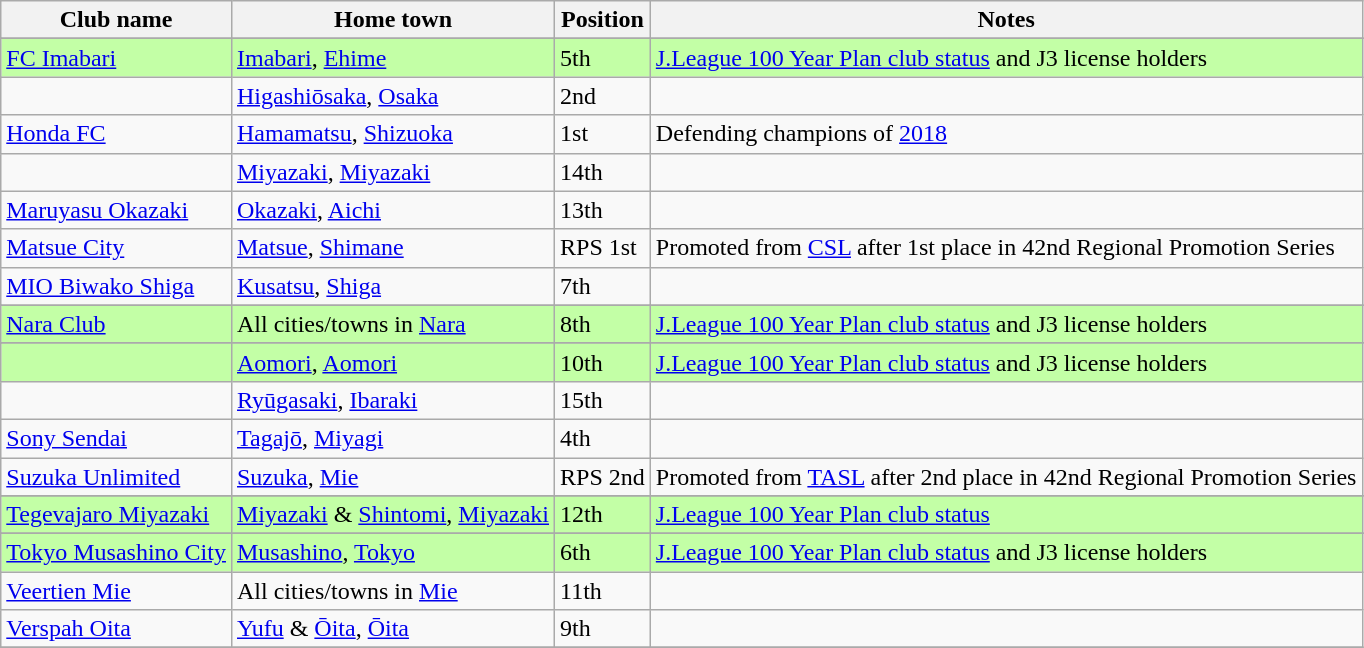<table class="wikitable sortable">
<tr>
<th>Club name</th>
<th>Home town</th>
<th>Position</th>
<th>Notes</th>
</tr>
<tr>
</tr>
<tr bgcolor="C3FFA6">
<td><a href='#'>FC Imabari</a></td>
<td><a href='#'>Imabari</a>, <a href='#'>Ehime</a></td>
<td>5th</td>
<td><a href='#'>J.League 100 Year Plan club status</a> and J3 license holders</td>
</tr>
<tr>
<td></td>
<td><a href='#'>Higashiōsaka</a>, <a href='#'>Osaka</a></td>
<td>2nd</td>
<td></td>
</tr>
<tr>
<td><a href='#'>Honda FC</a></td>
<td><a href='#'>Hamamatsu</a>, <a href='#'>Shizuoka</a></td>
<td>1st</td>
<td>Defending champions of <a href='#'>2018</a></td>
</tr>
<tr>
<td></td>
<td><a href='#'>Miyazaki</a>, <a href='#'>Miyazaki</a></td>
<td>14th</td>
<td></td>
</tr>
<tr>
<td><a href='#'>Maruyasu Okazaki</a></td>
<td><a href='#'>Okazaki</a>, <a href='#'>Aichi</a></td>
<td>13th</td>
<td></td>
</tr>
<tr>
<td><a href='#'>Matsue City</a></td>
<td><a href='#'>Matsue</a>, <a href='#'>Shimane</a></td>
<td>RPS 1st</td>
<td>Promoted from <a href='#'>CSL</a> after 1st place in 42nd Regional Promotion Series</td>
</tr>
<tr>
<td><a href='#'>MIO Biwako Shiga</a></td>
<td><a href='#'>Kusatsu</a>, <a href='#'>Shiga</a></td>
<td>7th</td>
<td></td>
</tr>
<tr>
</tr>
<tr bgcolor="C3FFA6">
<td><a href='#'>Nara Club</a></td>
<td>All cities/towns in <a href='#'>Nara</a></td>
<td>8th</td>
<td><a href='#'>J.League 100 Year Plan club status</a> and J3 license holders</td>
</tr>
<tr>
</tr>
<tr bgcolor="C3FFA6">
<td></td>
<td><a href='#'>Aomori</a>, <a href='#'>Aomori</a></td>
<td>10th</td>
<td><a href='#'>J.League 100 Year Plan club status</a> and J3 license holders</td>
</tr>
<tr>
<td></td>
<td><a href='#'>Ryūgasaki</a>, <a href='#'>Ibaraki</a></td>
<td>15th</td>
<td></td>
</tr>
<tr>
<td><a href='#'>Sony Sendai</a></td>
<td><a href='#'>Tagajō</a>, <a href='#'>Miyagi</a></td>
<td>4th</td>
<td></td>
</tr>
<tr>
<td><a href='#'>Suzuka Unlimited</a></td>
<td><a href='#'>Suzuka</a>, <a href='#'>Mie</a></td>
<td>RPS 2nd</td>
<td>Promoted from <a href='#'>TASL</a> after 2nd place in 42nd Regional Promotion Series</td>
</tr>
<tr>
</tr>
<tr bgcolor="C3FFA6">
<td><a href='#'>Tegevajaro Miyazaki</a></td>
<td><a href='#'>Miyazaki</a> & <a href='#'>Shintomi</a>, <a href='#'>Miyazaki</a></td>
<td>12th</td>
<td><a href='#'>J.League 100 Year Plan club status</a></td>
</tr>
<tr>
</tr>
<tr>
</tr>
<tr bgcolor="C3FFA6">
<td><a href='#'>Tokyo Musashino City</a></td>
<td><a href='#'>Musashino</a>, <a href='#'>Tokyo</a></td>
<td>6th</td>
<td><a href='#'>J.League 100 Year Plan club status</a> and J3 license holders</td>
</tr>
<tr>
<td><a href='#'>Veertien Mie</a></td>
<td>All cities/towns in <a href='#'>Mie</a></td>
<td>11th</td>
<td></td>
</tr>
<tr>
<td><a href='#'>Verspah Oita</a></td>
<td><a href='#'>Yufu</a> & <a href='#'>Ōita</a>, <a href='#'>Ōita</a></td>
<td>9th</td>
<td></td>
</tr>
<tr>
</tr>
</table>
